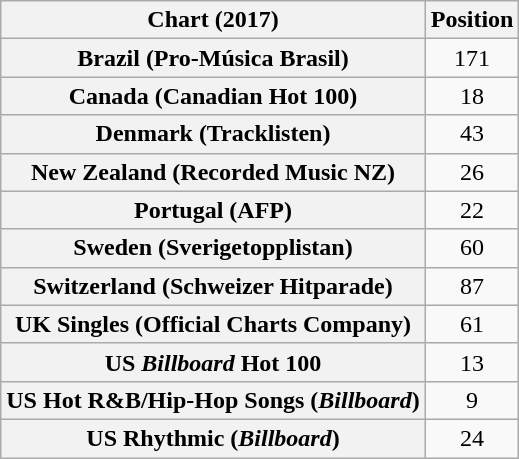<table class="wikitable sortable plainrowheaders" style="text-align:center">
<tr>
<th scope="col">Chart (2017)</th>
<th scope="col">Position</th>
</tr>
<tr>
<th scope="row">Brazil (Pro-Música Brasil)</th>
<td>171</td>
</tr>
<tr>
<th scope="row">Canada (Canadian Hot 100)</th>
<td>18</td>
</tr>
<tr>
<th scope="row">Denmark (Tracklisten)</th>
<td>43</td>
</tr>
<tr>
<th scope="row">New Zealand (Recorded Music NZ)</th>
<td>26</td>
</tr>
<tr>
<th scope="row">Portugal (AFP)</th>
<td>22</td>
</tr>
<tr>
<th scope="row">Sweden (Sverigetopplistan)</th>
<td>60</td>
</tr>
<tr>
<th scope="row">Switzerland (Schweizer Hitparade)</th>
<td>87</td>
</tr>
<tr>
<th scope="row">UK Singles (Official Charts Company)</th>
<td>61</td>
</tr>
<tr>
<th scope="row">US <em>Billboard</em> Hot 100</th>
<td>13</td>
</tr>
<tr>
<th scope="row">US Hot R&B/Hip-Hop Songs (<em>Billboard</em>)</th>
<td>9</td>
</tr>
<tr>
<th scope="row">US Rhythmic (<em>Billboard</em>)</th>
<td>24</td>
</tr>
</table>
